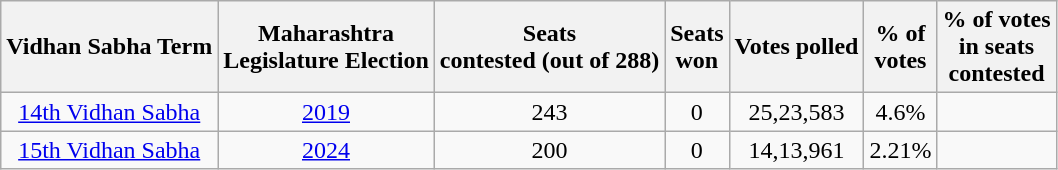<table class="wikitable sortable" style="text-align:center;">
<tr>
<th>Vidhan Sabha Term</th>
<th>Maharashtra<br>Legislature Election</th>
<th>Seats<br>contested (out of 288)</th>
<th>Seats<br>won</th>
<th>Votes polled</th>
<th>% of<br>votes</th>
<th>% of votes <br>in seats <br>contested</th>
</tr>
<tr>
<td><a href='#'>14th Vidhan Sabha</a></td>
<td><a href='#'>2019</a></td>
<td>243</td>
<td>0</td>
<td>25,23,583</td>
<td>4.6%</td>
<td></td>
</tr>
<tr>
<td><a href='#'>15th Vidhan Sabha</a></td>
<td><a href='#'>2024</a></td>
<td>200</td>
<td>0</td>
<td>14,13,961</td>
<td>2.21%</td>
<td></td>
</tr>
</table>
